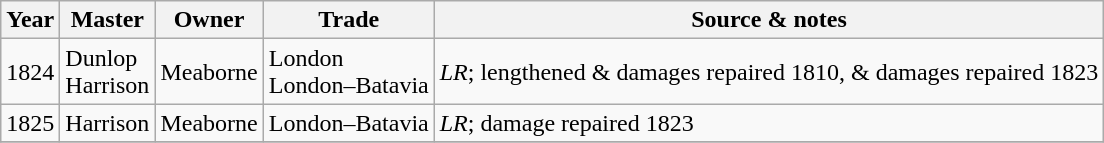<table class=" wikitable">
<tr>
<th>Year</th>
<th>Master</th>
<th>Owner</th>
<th>Trade</th>
<th>Source & notes</th>
</tr>
<tr>
<td>1824</td>
<td>Dunlop<br>Harrison</td>
<td>Meaborne</td>
<td>London<br>London–Batavia</td>
<td><em>LR</em>; lengthened & damages repaired 1810, & damages repaired 1823</td>
</tr>
<tr>
<td>1825</td>
<td>Harrison</td>
<td>Meaborne</td>
<td>London–Batavia</td>
<td><em>LR</em>; damage repaired 1823</td>
</tr>
<tr>
</tr>
</table>
